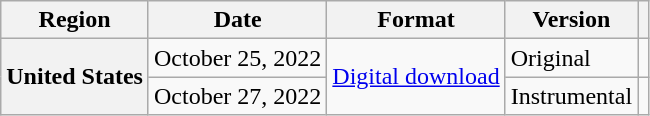<table class="wikitable plainrowheaders">
<tr>
<th scope="col">Region</th>
<th scope="col">Date</th>
<th scope="col">Format</th>
<th scope="col">Version</th>
<th scope="col"></th>
</tr>
<tr>
<th scope="row" rowspan="2">United States</th>
<td>October 25, 2022</td>
<td rowspan="2"><a href='#'>Digital download</a></td>
<td>Original</td>
<td style="text-align:center;"></td>
</tr>
<tr>
<td>October 27, 2022</td>
<td>Instrumental</td>
<td style="text-align:center;"></td>
</tr>
</table>
